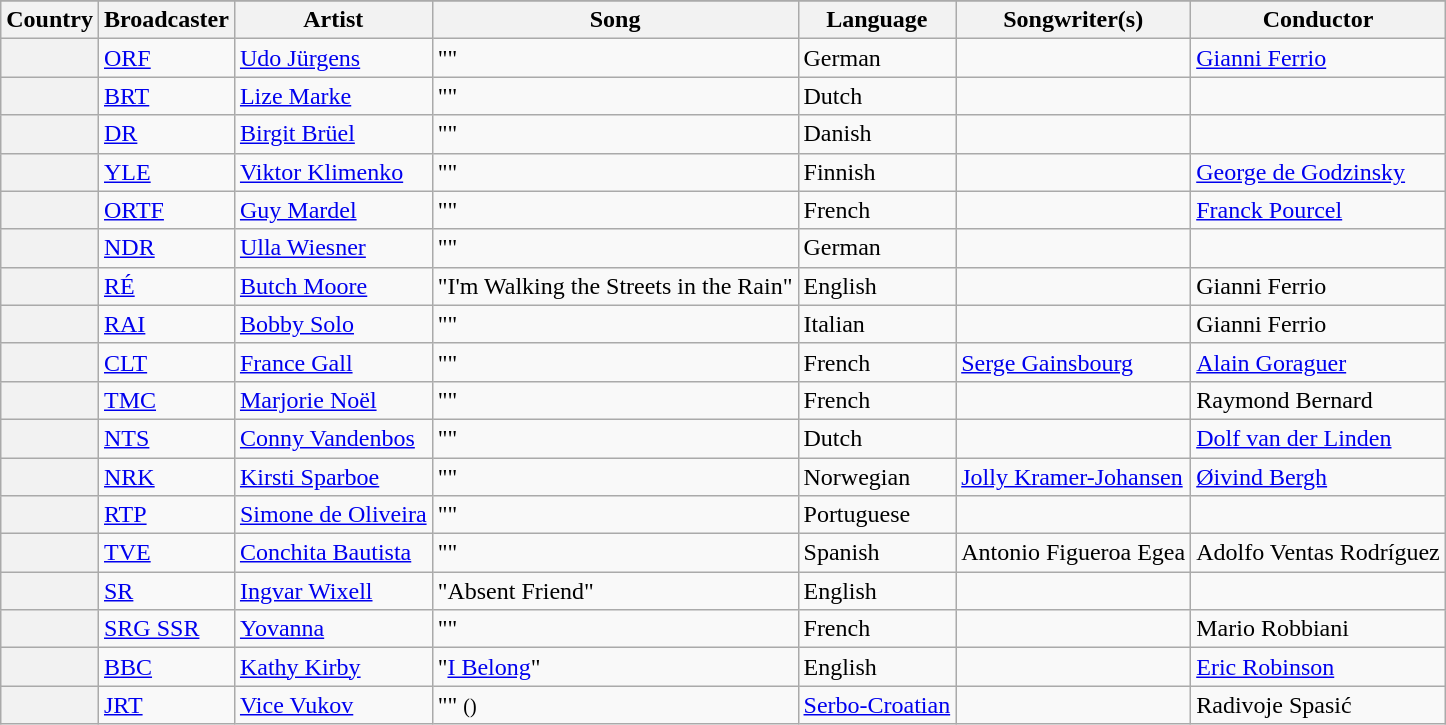<table class="wikitable plainrowheaders" style="clear:left">
<tr>
</tr>
<tr>
<th scope="col">Country</th>
<th scope="col">Broadcaster</th>
<th scope="col">Artist</th>
<th scope="col">Song</th>
<th scope="col">Language</th>
<th scope="col">Songwriter(s)</th>
<th scope="col">Conductor</th>
</tr>
<tr>
<th scope="row"></th>
<td><a href='#'>ORF</a></td>
<td><a href='#'>Udo Jürgens</a></td>
<td>""</td>
<td>German</td>
<td></td>
<td><a href='#'>Gianni Ferrio</a></td>
</tr>
<tr>
<th scope="row"></th>
<td><a href='#'>BRT</a></td>
<td><a href='#'>Lize Marke</a></td>
<td>""</td>
<td>Dutch</td>
<td></td>
<td></td>
</tr>
<tr>
<th scope="row"></th>
<td><a href='#'>DR</a></td>
<td><a href='#'>Birgit Brüel</a></td>
<td>""</td>
<td>Danish</td>
<td></td>
<td></td>
</tr>
<tr>
<th scope="row"></th>
<td><a href='#'>YLE</a></td>
<td><a href='#'>Viktor Klimenko</a></td>
<td>""</td>
<td>Finnish</td>
<td></td>
<td><a href='#'>George de Godzinsky</a></td>
</tr>
<tr>
<th scope="row"></th>
<td><a href='#'>ORTF</a></td>
<td><a href='#'>Guy Mardel</a></td>
<td>""</td>
<td>French</td>
<td></td>
<td><a href='#'>Franck Pourcel</a></td>
</tr>
<tr>
<th scope="row"></th>
<td><a href='#'>NDR</a></td>
<td><a href='#'>Ulla Wiesner</a></td>
<td>""</td>
<td>German</td>
<td></td>
<td></td>
</tr>
<tr>
<th scope="row"></th>
<td><a href='#'>RÉ</a></td>
<td><a href='#'>Butch Moore</a></td>
<td>"I'm Walking the Streets in the Rain"</td>
<td>English</td>
<td></td>
<td>Gianni Ferrio</td>
</tr>
<tr>
<th scope="row"></th>
<td><a href='#'>RAI</a></td>
<td><a href='#'>Bobby Solo</a></td>
<td>""</td>
<td>Italian</td>
<td></td>
<td>Gianni Ferrio</td>
</tr>
<tr>
<th scope="row"></th>
<td><a href='#'>CLT</a></td>
<td><a href='#'>France Gall</a></td>
<td>""</td>
<td>French</td>
<td><a href='#'>Serge Gainsbourg</a></td>
<td><a href='#'>Alain Goraguer</a></td>
</tr>
<tr>
<th scope="row"></th>
<td><a href='#'>TMC</a></td>
<td><a href='#'>Marjorie Noël</a></td>
<td>""</td>
<td>French</td>
<td></td>
<td>Raymond Bernard</td>
</tr>
<tr>
<th scope="row"></th>
<td><a href='#'>NTS</a></td>
<td><a href='#'>Conny Vandenbos</a></td>
<td>""</td>
<td>Dutch</td>
<td></td>
<td><a href='#'>Dolf van der Linden</a></td>
</tr>
<tr>
<th scope="row"></th>
<td><a href='#'>NRK</a></td>
<td><a href='#'>Kirsti Sparboe</a></td>
<td>""</td>
<td>Norwegian</td>
<td><a href='#'>Jolly Kramer-Johansen</a></td>
<td><a href='#'>Øivind Bergh</a></td>
</tr>
<tr>
<th scope="row"></th>
<td><a href='#'>RTP</a></td>
<td><a href='#'>Simone de Oliveira</a></td>
<td>""</td>
<td>Portuguese</td>
<td></td>
<td></td>
</tr>
<tr>
<th scope="row"></th>
<td><a href='#'>TVE</a></td>
<td><a href='#'>Conchita Bautista</a></td>
<td>""</td>
<td>Spanish</td>
<td>Antonio Figueroa Egea</td>
<td>Adolfo Ventas Rodríguez</td>
</tr>
<tr>
<th scope="row"></th>
<td><a href='#'>SR</a></td>
<td><a href='#'>Ingvar Wixell</a></td>
<td>"Absent Friend"</td>
<td>English</td>
<td></td>
<td></td>
</tr>
<tr>
<th scope="row"></th>
<td><a href='#'>SRG SSR</a></td>
<td><a href='#'>Yovanna</a></td>
<td>""</td>
<td>French</td>
<td></td>
<td>Mario Robbiani</td>
</tr>
<tr>
<th scope="row"></th>
<td><a href='#'>BBC</a></td>
<td><a href='#'>Kathy Kirby</a></td>
<td>"<a href='#'>I Belong</a>"</td>
<td>English</td>
<td></td>
<td><a href='#'>Eric Robinson</a></td>
</tr>
<tr>
<th scope="row"></th>
<td><a href='#'>JRT</a></td>
<td><a href='#'>Vice Vukov</a></td>
<td>"" <small>()</small></td>
<td><a href='#'>Serbo-Croatian</a></td>
<td></td>
<td>Radivoje Spasić</td>
</tr>
</table>
